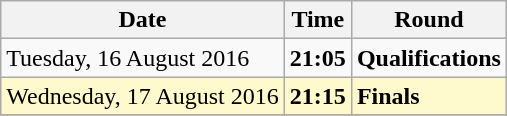<table class="wikitable">
<tr>
<th>Date</th>
<th>Time</th>
<th>Round</th>
</tr>
<tr>
<td>Tuesday, 16 August 2016</td>
<td><strong>21:05</strong></td>
<td><strong>Qualifications</strong></td>
</tr>
<tr>
<td style=background:lemonchiffon>Wednesday, 17 August 2016</td>
<td style=background:lemonchiffon><strong>21:15</strong></td>
<td style=background:lemonchiffon><strong>Finals</strong></td>
</tr>
<tr>
</tr>
</table>
